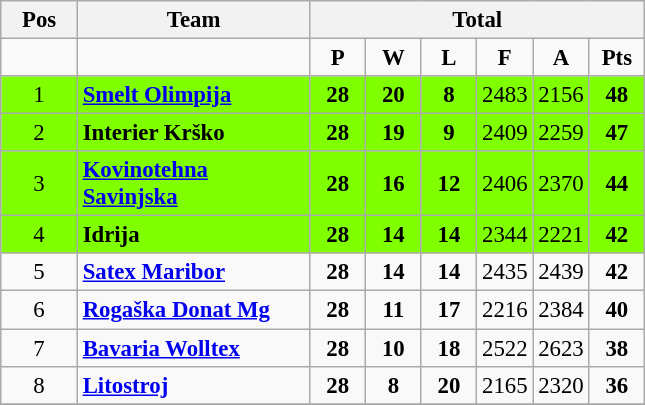<table class=wikitable style="text-align: center; font-size:95%">
<tr>
<th width="44">Pos</th>
<th width="148">Team</th>
<th colspan=7>Total</th>
</tr>
<tr>
<td></td>
<td></td>
<td width="30"><strong>P</strong></td>
<td width="30"><strong>W</strong></td>
<td width="30"><strong>L</strong></td>
<td width="30"><strong>F</strong></td>
<td width="30"><strong>A</strong></td>
<td width="30"><strong>Pts</strong></td>
</tr>
<tr bgcolor="#7fff00">
<td>1</td>
<td align="left"><strong><a href='#'>Smelt Olimpija</a></strong></td>
<td><strong>28</strong></td>
<td><strong>20</strong></td>
<td><strong>8</strong></td>
<td>2483</td>
<td>2156</td>
<td><strong>48</strong></td>
</tr>
<tr bgcolor="#7fff00">
<td>2</td>
<td align="left"><strong>Interier Krško</strong></td>
<td><strong>28</strong></td>
<td><strong>19</strong></td>
<td><strong>9</strong></td>
<td>2409</td>
<td>2259</td>
<td><strong>47</strong></td>
</tr>
<tr bgcolor="#7fff00">
<td>3</td>
<td align="left"><strong><a href='#'>Kovinotehna Savinjska</a></strong></td>
<td><strong>28</strong></td>
<td><strong>16</strong></td>
<td><strong>12</strong></td>
<td>2406</td>
<td>2370</td>
<td><strong>44</strong></td>
</tr>
<tr bgcolor="#7fff00">
<td>4</td>
<td align="left"><strong>Idrija</strong></td>
<td><strong>28</strong></td>
<td><strong>14</strong></td>
<td><strong>14</strong></td>
<td>2344</td>
<td>2221</td>
<td><strong>42</strong></td>
</tr>
<tr>
<td>5</td>
<td align="left"><strong><a href='#'>Satex Maribor</a></strong></td>
<td><strong>28</strong></td>
<td><strong>14</strong></td>
<td><strong>14</strong></td>
<td>2435</td>
<td>2439</td>
<td><strong>42</strong></td>
</tr>
<tr>
<td>6</td>
<td align="left"><strong><a href='#'>Rogaška Donat Mg</a></strong></td>
<td><strong>28</strong></td>
<td><strong>11</strong></td>
<td><strong>17</strong></td>
<td>2216</td>
<td>2384</td>
<td><strong>40</strong></td>
</tr>
<tr>
<td>7</td>
<td align="left"><strong><a href='#'>Bavaria Wolltex</a></strong></td>
<td><strong>28</strong></td>
<td><strong>10</strong></td>
<td><strong>18</strong></td>
<td>2522</td>
<td>2623</td>
<td><strong>38</strong></td>
</tr>
<tr>
<td>8</td>
<td align="left"><strong><a href='#'>Litostroj</a></strong></td>
<td><strong>28</strong></td>
<td><strong>8</strong></td>
<td><strong>20</strong></td>
<td>2165</td>
<td>2320</td>
<td><strong>36</strong></td>
</tr>
<tr>
</tr>
</table>
